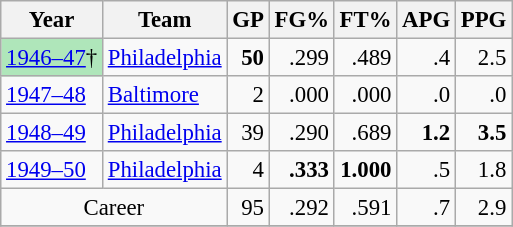<table class="wikitable sortable" style="font-size:95%; text-align:right;">
<tr>
<th>Year</th>
<th>Team</th>
<th>GP</th>
<th>FG%</th>
<th>FT%</th>
<th>APG</th>
<th>PPG</th>
</tr>
<tr>
<td style="text-align:left;background:#afe6ba"><a href='#'>1946–47</a>†</td>
<td style="text-align:left;"><a href='#'>Philadelphia</a></td>
<td><strong>50</strong></td>
<td>.299</td>
<td>.489</td>
<td>.4</td>
<td>2.5</td>
</tr>
<tr>
<td style="text-align:left;"><a href='#'>1947–48</a></td>
<td style="text-align:left;"><a href='#'>Baltimore</a></td>
<td>2</td>
<td>.000</td>
<td>.000</td>
<td>.0</td>
<td>.0</td>
</tr>
<tr>
<td style="text-align:left;"><a href='#'>1948–49</a></td>
<td style="text-align:left;"><a href='#'>Philadelphia</a></td>
<td>39</td>
<td>.290</td>
<td>.689</td>
<td><strong>1.2</strong></td>
<td><strong>3.5</strong></td>
</tr>
<tr>
<td style="text-align:left;"><a href='#'>1949–50</a></td>
<td style="text-align:left;"><a href='#'>Philadelphia</a></td>
<td>4</td>
<td><strong>.333</strong></td>
<td><strong>1.000</strong></td>
<td>.5</td>
<td>1.8</td>
</tr>
<tr>
<td style="text-align:center;" colspan="2">Career</td>
<td>95</td>
<td>.292</td>
<td>.591</td>
<td>.7</td>
<td>2.9</td>
</tr>
<tr>
</tr>
</table>
